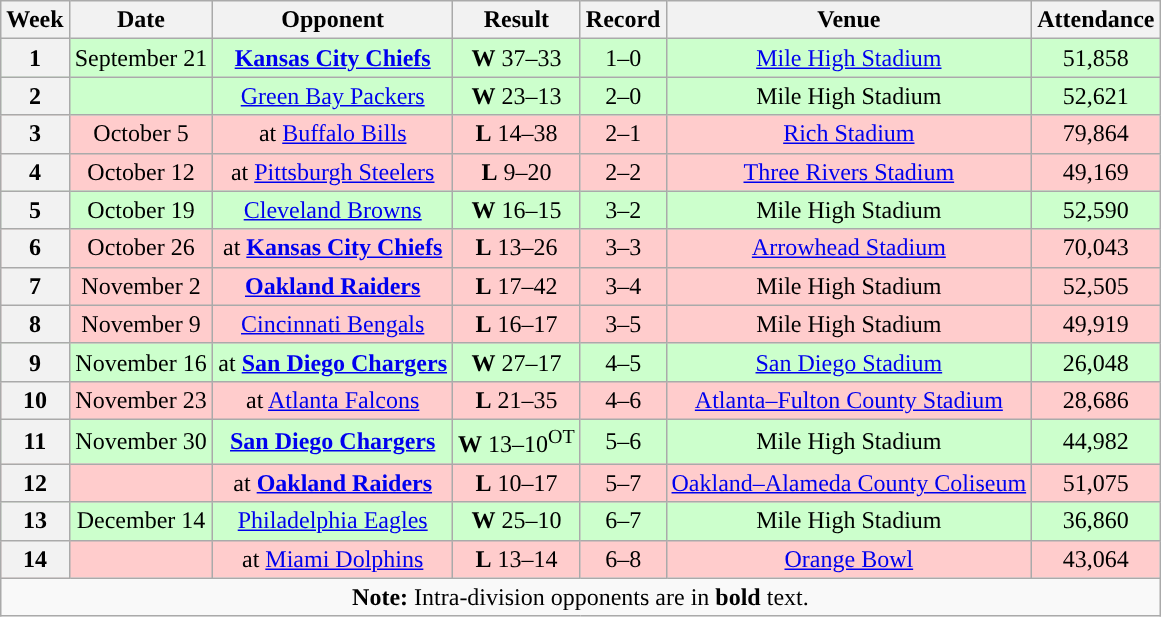<table class="wikitable" style="text-align:center">
<tr>
<th>Week</th>
<th>Date</th>
<th>Opponent</th>
<th>Result</th>
<th>Record</th>
<th>Venue</th>
<th>Attendance</th>
</tr>
<tr style="background:#cfc">
<th>1</th>
<td>September 21</td>
<td><strong><a href='#'>Kansas City Chiefs</a></strong></td>
<td><strong>W</strong> 37–33</td>
<td>1–0</td>
<td><a href='#'>Mile High Stadium</a></td>
<td>51,858</td>
</tr>
<tr style="background:#cfc">
<th>2</th>
<td></td>
<td><a href='#'>Green Bay Packers</a></td>
<td><strong>W</strong> 23–13</td>
<td>2–0</td>
<td>Mile High Stadium</td>
<td>52,621</td>
</tr>
<tr style="background:#fcc">
<th>3</th>
<td>October 5</td>
<td>at <a href='#'>Buffalo Bills</a></td>
<td><strong>L</strong> 14–38</td>
<td>2–1</td>
<td><a href='#'>Rich Stadium</a></td>
<td>79,864</td>
</tr>
<tr style="background:#fcc">
<th>4</th>
<td>October 12</td>
<td>at <a href='#'>Pittsburgh Steelers</a></td>
<td><strong>L</strong> 9–20</td>
<td>2–2</td>
<td><a href='#'>Three Rivers Stadium</a></td>
<td>49,169</td>
</tr>
<tr style="background:#cfc">
<th>5</th>
<td>October 19</td>
<td><a href='#'>Cleveland Browns</a></td>
<td><strong>W</strong> 16–15</td>
<td>3–2</td>
<td>Mile High Stadium</td>
<td>52,590</td>
</tr>
<tr style="background:#fcc">
<th>6</th>
<td>October 26</td>
<td>at <strong><a href='#'>Kansas City Chiefs</a></strong></td>
<td><strong>L</strong> 13–26</td>
<td>3–3</td>
<td><a href='#'>Arrowhead Stadium</a></td>
<td>70,043</td>
</tr>
<tr style="background:#fcc">
<th>7</th>
<td>November 2</td>
<td><strong><a href='#'>Oakland Raiders</a></strong></td>
<td><strong>L</strong> 17–42</td>
<td>3–4</td>
<td>Mile High Stadium</td>
<td>52,505</td>
</tr>
<tr style="background:#fcc">
<th>8</th>
<td>November 9</td>
<td><a href='#'>Cincinnati Bengals</a></td>
<td><strong>L</strong> 16–17</td>
<td>3–5</td>
<td>Mile High Stadium</td>
<td>49,919</td>
</tr>
<tr style="background:#cfc">
<th>9</th>
<td>November 16</td>
<td>at <strong><a href='#'>San Diego Chargers</a></strong></td>
<td><strong>W</strong> 27–17</td>
<td>4–5</td>
<td><a href='#'>San Diego Stadium</a></td>
<td>26,048</td>
</tr>
<tr style="background:#fcc">
<th>10</th>
<td>November 23</td>
<td>at <a href='#'>Atlanta Falcons</a></td>
<td><strong>L</strong> 21–35</td>
<td>4–6</td>
<td><a href='#'>Atlanta–Fulton County Stadium</a></td>
<td>28,686</td>
</tr>
<tr style="background:#cfc">
<th>11</th>
<td>November 30</td>
<td><strong><a href='#'>San Diego Chargers</a></strong></td>
<td><strong>W</strong> 13–10<sup>OT</sup></td>
<td>5–6</td>
<td>Mile High Stadium</td>
<td>44,982</td>
</tr>
<tr style="background:#fcc">
<th>12</th>
<td></td>
<td>at <strong><a href='#'>Oakland Raiders</a></strong></td>
<td><strong>L</strong> 10–17</td>
<td>5–7</td>
<td><a href='#'>Oakland–Alameda County Coliseum</a></td>
<td>51,075</td>
</tr>
<tr style="background:#cfc">
<th>13</th>
<td>December 14</td>
<td><a href='#'>Philadelphia Eagles</a></td>
<td><strong>W</strong> 25–10</td>
<td>6–7</td>
<td>Mile High Stadium</td>
<td>36,860</td>
</tr>
<tr style="background:#fcc">
<th>14</th>
<td></td>
<td>at <a href='#'>Miami Dolphins</a></td>
<td><strong>L</strong> 13–14</td>
<td>6–8</td>
<td><a href='#'>Orange Bowl</a></td>
<td>43,064</td>
</tr>
<tr>
<td colspan="8"><strong>Note:</strong> Intra-division opponents are in <strong>bold</strong> text.</td>
</tr>
</table>
